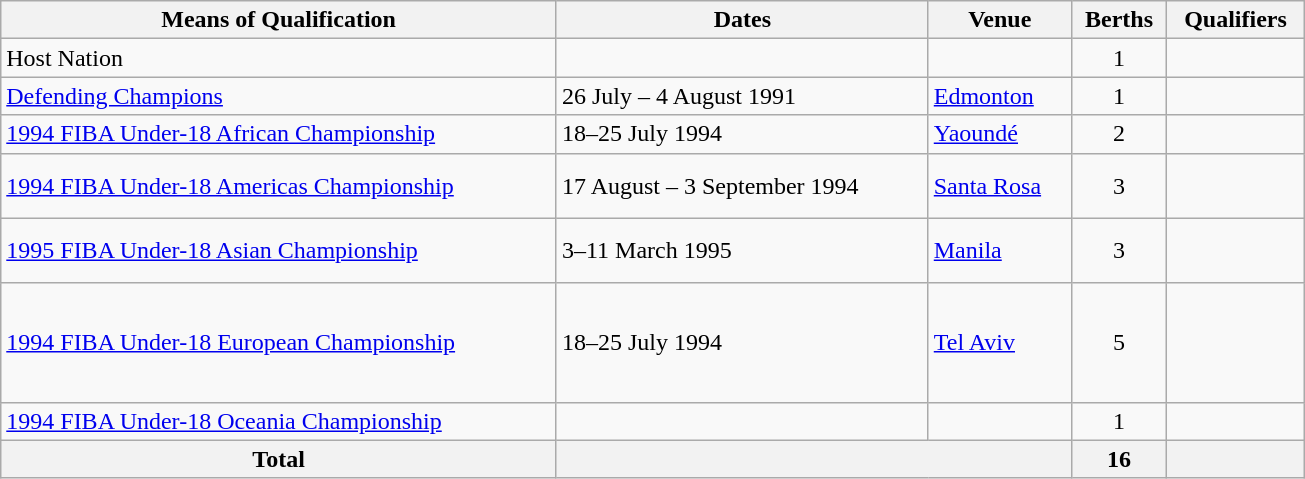<table class="wikitable" style="width:870px;">
<tr>
<th>Means of Qualification</th>
<th>Dates</th>
<th>Venue</th>
<th>Berths</th>
<th>Qualifiers</th>
</tr>
<tr>
<td>Host Nation</td>
<td></td>
<td></td>
<td style="text-align:center;">1</td>
<td></td>
</tr>
<tr>
<td><a href='#'>Defending Champions</a></td>
<td>26 July – 4 August 1991</td>
<td> <a href='#'>Edmonton</a></td>
<td style="text-align:center;">1</td>
<td></td>
</tr>
<tr>
<td><a href='#'>1994 FIBA Under-18 African Championship</a></td>
<td>18–25 July 1994</td>
<td> <a href='#'>Yaoundé</a></td>
<td style="text-align:center;">2</td>
<td><br></td>
</tr>
<tr>
<td><a href='#'>1994 FIBA Under-18 Americas Championship</a></td>
<td>17 August – 3 September 1994</td>
<td> <a href='#'>Santa Rosa</a></td>
<td style="text-align:center;">3</td>
<td><br><br></td>
</tr>
<tr>
<td><a href='#'>1995 FIBA Under-18 Asian Championship</a></td>
<td>3–11 March 1995</td>
<td> <a href='#'>Manila</a></td>
<td style="text-align:center;">3</td>
<td><br><br></td>
</tr>
<tr>
<td><a href='#'>1994 FIBA Under-18 European Championship</a></td>
<td>18–25 July 1994</td>
<td> <a href='#'>Tel Aviv</a></td>
<td style="text-align:center;">5</td>
<td><br><br><br><br></td>
</tr>
<tr>
<td><a href='#'>1994 FIBA Under-18 Oceania Championship</a></td>
<td></td>
<td></td>
<td style="text-align:center;">1</td>
<td></td>
</tr>
<tr>
<th>Total</th>
<th colspan="2"></th>
<th>16</th>
<th></th>
</tr>
</table>
